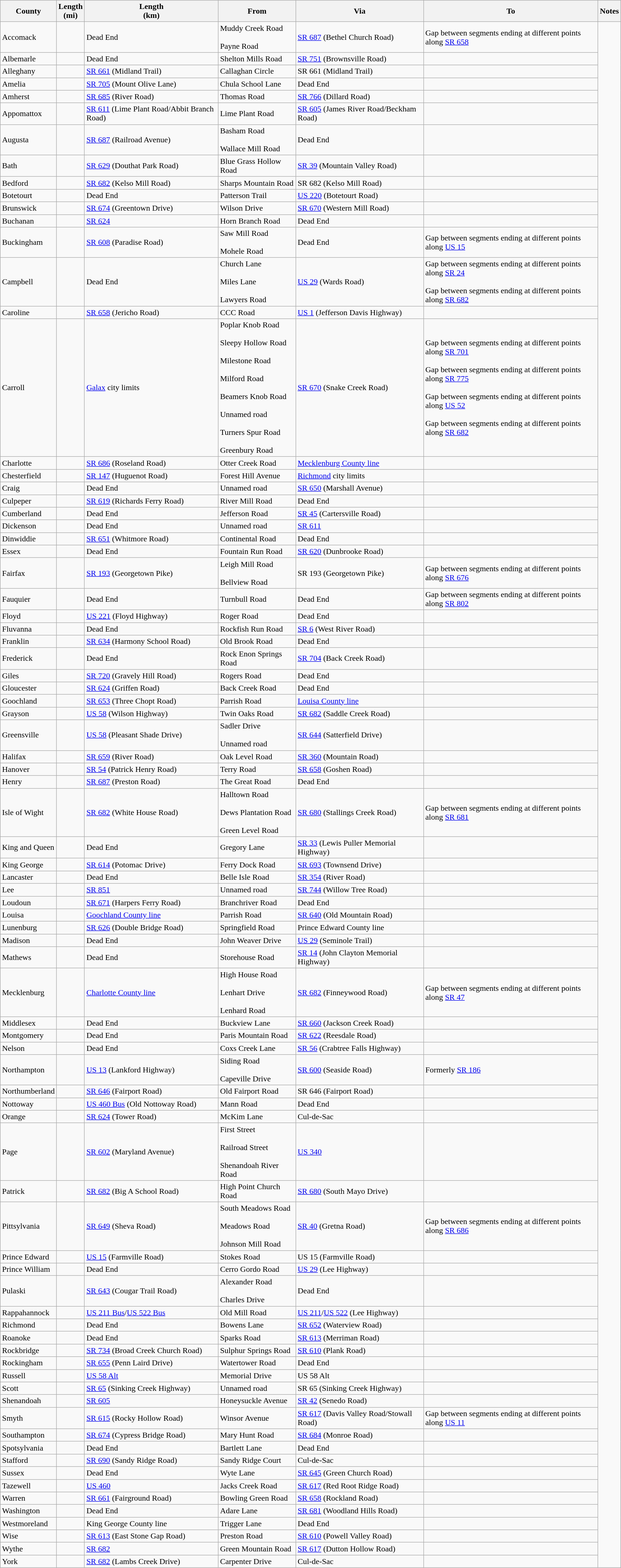<table class="wikitable sortable">
<tr>
<th>County</th>
<th>Length<br>(mi)</th>
<th>Length<br>(km)</th>
<th class="unsortable">From</th>
<th class="unsortable">Via</th>
<th class="unsortable">To</th>
<th class="unsortable">Notes</th>
</tr>
<tr>
<td id="Accomack">Accomack</td>
<td></td>
<td>Dead End</td>
<td>Muddy Creek Road<br><br>Payne Road</td>
<td><a href='#'>SR 687</a> (Bethel Church Road)</td>
<td>Gap between segments ending at different points along <a href='#'>SR 658</a></td>
</tr>
<tr>
<td id="Albemarle">Albemarle</td>
<td></td>
<td>Dead End</td>
<td>Shelton Mills Road</td>
<td><a href='#'>SR 751</a> (Brownsville Road)</td>
<td></td>
</tr>
<tr>
<td id="Alleghany">Alleghany</td>
<td></td>
<td><a href='#'>SR 661</a> (Midland Trail)</td>
<td>Callaghan Circle</td>
<td>SR 661 (Midland Trail)</td>
<td></td>
</tr>
<tr>
<td id="Amelia">Amelia</td>
<td></td>
<td><a href='#'>SR 705</a> (Mount Olive Lane)</td>
<td>Chula School Lane</td>
<td>Dead End</td>
<td></td>
</tr>
<tr>
<td id="Amherst">Amherst</td>
<td></td>
<td><a href='#'>SR 685</a> (River Road)</td>
<td>Thomas Road</td>
<td><a href='#'>SR 766</a> (Dillard Road)</td>
<td></td>
</tr>
<tr>
<td id="Appomattox">Appomattox</td>
<td></td>
<td><a href='#'>SR 611</a> (Lime Plant Road/Abbit Branch Road)</td>
<td>Lime Plant Road</td>
<td><a href='#'>SR 605</a> (James River Road/Beckham Road)</td>
<td><br></td>
</tr>
<tr>
<td id="Augusta">Augusta</td>
<td></td>
<td><a href='#'>SR 687</a> (Railroad Avenue)</td>
<td>Basham Road<br><br>Wallace Mill Road</td>
<td>Dead End</td>
<td></td>
</tr>
<tr>
<td id="Bath">Bath</td>
<td></td>
<td><a href='#'>SR 629</a> (Douthat Park Road)</td>
<td>Blue Grass Hollow Road</td>
<td><a href='#'>SR 39</a> (Mountain Valley Road)</td>
<td></td>
</tr>
<tr>
<td id="Bedford">Bedford</td>
<td></td>
<td><a href='#'>SR 682</a> (Kelso Mill Road)</td>
<td>Sharps Mountain Road</td>
<td>SR 682 (Kelso Mill Road)</td>
<td><br></td>
</tr>
<tr>
<td id="Botetourt">Botetourt</td>
<td></td>
<td>Dead End</td>
<td>Patterson Trail</td>
<td><a href='#'>US 220</a> (Botetourt Road)</td>
<td></td>
</tr>
<tr>
<td id="Brunswick">Brunswick</td>
<td></td>
<td><a href='#'>SR 674</a> (Greentown Drive)</td>
<td>Wilson Drive</td>
<td><a href='#'>SR 670</a> (Western Mill Road)</td>
<td></td>
</tr>
<tr>
<td id="Buchanan">Buchanan</td>
<td></td>
<td><a href='#'>SR 624</a></td>
<td>Horn Branch Road</td>
<td>Dead End</td>
<td></td>
</tr>
<tr>
<td id="Buckingham">Buckingham</td>
<td></td>
<td><a href='#'>SR 608</a> (Paradise Road)</td>
<td>Saw Mill Road<br><br>Mohele Road</td>
<td>Dead End</td>
<td>Gap between segments ending at different points along <a href='#'>US 15</a></td>
</tr>
<tr>
<td id="Campbell">Campbell</td>
<td></td>
<td>Dead End</td>
<td>Church Lane<br><br>Miles Lane<br><br>Lawyers Road</td>
<td><a href='#'>US 29</a> (Wards Road)</td>
<td>Gap between segments ending at different points along <a href='#'>SR 24</a><br><br>Gap between segments ending at different points along <a href='#'>SR 682</a></td>
</tr>
<tr>
<td id="Caroline">Caroline</td>
<td></td>
<td><a href='#'>SR 658</a> (Jericho Road)</td>
<td>CCC Road</td>
<td><a href='#'>US 1</a> (Jefferson Davis Highway)</td>
<td></td>
</tr>
<tr>
<td id="Carroll">Carroll</td>
<td></td>
<td><a href='#'>Galax</a> city limits</td>
<td>Poplar Knob Road<br><br>Sleepy Hollow Road<br><br>Milestone Road<br><br>Milford Road<br><br>Beamers Knob Road<br><br>Unnamed road<br><br>Turners Spur Road<br><br>Greenbury Road</td>
<td><a href='#'>SR 670</a> (Snake Creek Road)</td>
<td>Gap between segments ending at different points along <a href='#'>SR 701</a><br><br>Gap between segments ending at different points along <a href='#'>SR 775</a><br><br>Gap between segments ending at different points along <a href='#'>US 52</a><br><br>Gap between segments ending at different points along <a href='#'>SR 682</a><br></td>
</tr>
<tr>
<td id="Charlotte">Charlotte</td>
<td></td>
<td><a href='#'>SR 686</a> (Roseland Road)</td>
<td>Otter Creek Road</td>
<td><a href='#'>Mecklenburg County line</a></td>
<td></td>
</tr>
<tr>
<td id="Chesterfield">Chesterfield</td>
<td></td>
<td><a href='#'>SR 147</a> (Huguenot Road)</td>
<td>Forest Hill Avenue</td>
<td><a href='#'>Richmond</a> city limits</td>
<td><br></td>
</tr>
<tr>
<td id="Craig">Craig</td>
<td></td>
<td>Dead End</td>
<td>Unnamed road</td>
<td><a href='#'>SR 650</a> (Marshall Avenue)</td>
<td></td>
</tr>
<tr>
<td id="Culpeper">Culpeper</td>
<td></td>
<td><a href='#'>SR 619</a> (Richards Ferry Road)</td>
<td>River Mill Road</td>
<td>Dead End</td>
<td></td>
</tr>
<tr>
<td id="Cumberland">Cumberland</td>
<td></td>
<td>Dead End</td>
<td>Jefferson Road</td>
<td><a href='#'>SR 45</a> (Cartersville Road)</td>
<td></td>
</tr>
<tr>
<td id="Dickenson">Dickenson</td>
<td></td>
<td>Dead End</td>
<td>Unnamed road</td>
<td><a href='#'>SR 611</a></td>
<td></td>
</tr>
<tr>
<td id="Dinwiddie">Dinwiddie</td>
<td></td>
<td><a href='#'>SR 651</a> (Whitmore Road)</td>
<td>Continental Road</td>
<td>Dead End</td>
<td></td>
</tr>
<tr>
<td id="Essex">Essex</td>
<td></td>
<td>Dead End</td>
<td>Fountain Run Road</td>
<td><a href='#'>SR 620</a> (Dunbrooke Road)</td>
<td></td>
</tr>
<tr>
<td id="Fairfax">Fairfax</td>
<td></td>
<td><a href='#'>SR 193</a> (Georgetown Pike)</td>
<td>Leigh Mill Road<br><br>Bellview Road</td>
<td>SR 193 (Georgetown Pike)</td>
<td>Gap between segments ending at different points along <a href='#'>SR 676</a></td>
</tr>
<tr>
<td id="Fauquier">Fauquier</td>
<td></td>
<td>Dead End</td>
<td>Turnbull Road</td>
<td>Dead End</td>
<td>Gap between segments ending at different points along <a href='#'>SR 802</a></td>
</tr>
<tr>
<td id="Floyd">Floyd</td>
<td></td>
<td><a href='#'>US 221</a> (Floyd Highway)</td>
<td>Roger Road</td>
<td>Dead End</td>
<td></td>
</tr>
<tr>
<td id="Fluvanna">Fluvanna</td>
<td></td>
<td>Dead End</td>
<td>Rockfish Run Road</td>
<td><a href='#'>SR 6</a> (West River Road)</td>
<td></td>
</tr>
<tr>
<td id="Franklin">Franklin</td>
<td></td>
<td><a href='#'>SR 634</a> (Harmony School Road)</td>
<td>Old Brook Road</td>
<td>Dead End</td>
<td></td>
</tr>
<tr>
<td id="Frederick">Frederick</td>
<td></td>
<td>Dead End</td>
<td>Rock Enon Springs Road</td>
<td><a href='#'>SR 704</a> (Back Creek Road)</td>
<td></td>
</tr>
<tr>
<td id="Giles">Giles</td>
<td></td>
<td><a href='#'>SR 720</a> (Gravely Hill Road)</td>
<td>Rogers Road</td>
<td>Dead End</td>
<td></td>
</tr>
<tr>
<td id="Gloucester">Gloucester</td>
<td></td>
<td><a href='#'>SR 624</a> (Griffen Road)</td>
<td>Back Creek Road</td>
<td>Dead End</td>
<td></td>
</tr>
<tr>
<td id="Goochland">Goochland</td>
<td></td>
<td><a href='#'>SR 653</a> (Three Chopt Road)</td>
<td>Parrish Road</td>
<td><a href='#'>Louisa County line</a></td>
<td></td>
</tr>
<tr>
<td id="Grayson">Grayson</td>
<td></td>
<td><a href='#'>US 58</a> (Wilson Highway)</td>
<td>Twin Oaks Road</td>
<td><a href='#'>SR 682</a> (Saddle Creek Road)</td>
<td><br></td>
</tr>
<tr>
<td id="Greensville">Greensville</td>
<td></td>
<td><a href='#'>US 58</a> (Pleasant Shade Drive)</td>
<td>Sadler Drive<br><br>Unnamed road</td>
<td><a href='#'>SR 644</a> (Satterfield Drive)</td>
<td></td>
</tr>
<tr>
<td id="Halifax">Halifax</td>
<td></td>
<td><a href='#'>SR 659</a> (River Road)</td>
<td>Oak Level Road</td>
<td><a href='#'>SR 360</a> (Mountain Road)</td>
<td></td>
</tr>
<tr>
<td id="Hanover">Hanover</td>
<td></td>
<td><a href='#'>SR 54</a> (Patrick Henry Road)</td>
<td>Terry Road</td>
<td><a href='#'>SR 658</a> (Goshen Road)</td>
<td><br></td>
</tr>
<tr>
<td id="Henry">Henry</td>
<td></td>
<td><a href='#'>SR 687</a> (Preston Road)</td>
<td>The Great Road</td>
<td>Dead End</td>
<td><br></td>
</tr>
<tr>
<td id="Isle of Wight">Isle of Wight</td>
<td></td>
<td><a href='#'>SR 682</a> (White House Road)</td>
<td>Halltown Road<br><br>Dews Plantation Road<br><br>Green Level Road</td>
<td><a href='#'>SR 680</a> (Stallings Creek Road)</td>
<td>Gap between segments ending at different points along <a href='#'>SR 681</a><br></td>
</tr>
<tr>
<td id="King and Queen">King and Queen</td>
<td></td>
<td>Dead End</td>
<td>Gregory Lane</td>
<td><a href='#'>SR 33</a> (Lewis Puller Memorial Highway)</td>
<td></td>
</tr>
<tr>
<td id="King George">King George</td>
<td></td>
<td><a href='#'>SR 614</a> (Potomac Drive)</td>
<td>Ferry Dock Road</td>
<td><a href='#'>SR 693</a> (Townsend Drive)</td>
<td><br></td>
</tr>
<tr>
<td id="Lancaster">Lancaster</td>
<td></td>
<td>Dead End</td>
<td>Belle Isle Road</td>
<td><a href='#'>SR 354</a> (River Road)</td>
<td></td>
</tr>
<tr>
<td id="Lee">Lee</td>
<td></td>
<td><a href='#'>SR 851</a></td>
<td>Unnamed road</td>
<td><a href='#'>SR 744</a> (Willow Tree Road)</td>
<td></td>
</tr>
<tr>
<td id="Loudoun">Loudoun</td>
<td></td>
<td><a href='#'>SR 671</a> (Harpers Ferry Road)</td>
<td>Branchriver Road</td>
<td>Dead End</td>
<td></td>
</tr>
<tr>
<td id="Louisa">Louisa</td>
<td></td>
<td><a href='#'>Goochland County line</a></td>
<td>Parrish Road</td>
<td><a href='#'>SR 640</a> (Old Mountain Road)</td>
<td></td>
</tr>
<tr>
<td id="Lunenburg">Lunenburg</td>
<td></td>
<td><a href='#'>SR 626</a> (Double Bridge Road)</td>
<td>Springfield Road</td>
<td>Prince Edward County line</td>
<td></td>
</tr>
<tr>
<td id="Madison">Madison</td>
<td></td>
<td>Dead End</td>
<td>John Weaver Drive</td>
<td><a href='#'>US 29</a> (Seminole Trail)</td>
<td></td>
</tr>
<tr>
<td id="Mathews">Mathews</td>
<td></td>
<td>Dead End</td>
<td>Storehouse Road</td>
<td><a href='#'>SR 14</a> (John Clayton Memorial Highway)</td>
<td></td>
</tr>
<tr>
<td id="Mecklenburg">Mecklenburg</td>
<td></td>
<td><a href='#'>Charlotte County line</a></td>
<td>High House Road<br><br>Lenhart Drive<br><br>Lenhard Road</td>
<td><a href='#'>SR 682</a> (Finneywood Road)</td>
<td>Gap between segments ending at different points along <a href='#'>SR 47</a></td>
</tr>
<tr>
<td id="Middlesex">Middlesex</td>
<td></td>
<td>Dead End</td>
<td>Buckview Lane</td>
<td><a href='#'>SR 660</a> (Jackson Creek Road)</td>
<td></td>
</tr>
<tr>
<td id="Montgomery">Montgomery</td>
<td></td>
<td>Dead End</td>
<td>Paris Mountain Road</td>
<td><a href='#'>SR 622</a> (Reesdale Road)</td>
<td></td>
</tr>
<tr>
<td id="Nelson">Nelson</td>
<td></td>
<td>Dead End</td>
<td>Coxs Creek Lane</td>
<td><a href='#'>SR 56</a> (Crabtree Falls Highway)</td>
<td><br></td>
</tr>
<tr>
<td id="Northampton">Northampton</td>
<td></td>
<td><a href='#'>US 13</a> (Lankford Highway)</td>
<td>Siding Road<br><br>Capeville Drive</td>
<td><a href='#'>SR 600</a> (Seaside Road)</td>
<td>Formerly <a href='#'>SR 186</a></td>
</tr>
<tr>
<td id="Northumberland">Northumberland</td>
<td></td>
<td><a href='#'>SR 646</a> (Fairport Road)</td>
<td>Old Fairport Road</td>
<td>SR 646 (Fairport Road)</td>
<td></td>
</tr>
<tr>
<td id="Nottoway">Nottoway</td>
<td></td>
<td><a href='#'>US 460 Bus</a> (Old Nottoway Road)</td>
<td>Mann Road</td>
<td>Dead End</td>
<td></td>
</tr>
<tr>
<td id="Orange">Orange</td>
<td></td>
<td><a href='#'>SR 624</a> (Tower Road)</td>
<td>McKim Lane</td>
<td>Cul-de-Sac</td>
<td></td>
</tr>
<tr>
<td id="Page">Page</td>
<td></td>
<td><a href='#'>SR 602</a> (Maryland Avenue)</td>
<td>First Street<br><br>Railroad Street<br><br>Shenandoah River Road</td>
<td><a href='#'>US 340</a></td>
<td></td>
</tr>
<tr>
<td id="Patrick">Patrick</td>
<td></td>
<td><a href='#'>SR 682</a> (Big A School Road)</td>
<td>High Point Church Road</td>
<td><a href='#'>SR 680</a> (South Mayo Drive)</td>
<td></td>
</tr>
<tr>
<td id="Pittsylvania">Pittsylvania</td>
<td></td>
<td><a href='#'>SR 649</a> (Sheva Road)</td>
<td>South Meadows Road<br><br>Meadows Road<br><br>Johnson Mill Road</td>
<td><a href='#'>SR 40</a> (Gretna Road)</td>
<td>Gap between segments ending at different points along <a href='#'>SR 686</a><br></td>
</tr>
<tr>
<td id="Prince Edward">Prince Edward</td>
<td></td>
<td><a href='#'>US 15</a> (Farmville Road)</td>
<td>Stokes Road</td>
<td>US 15 (Farmville Road)</td>
<td><br></td>
</tr>
<tr>
<td id="Prince William">Prince William</td>
<td></td>
<td>Dead End</td>
<td>Cerro Gordo Road</td>
<td><a href='#'>US 29</a> (Lee Highway)</td>
<td></td>
</tr>
<tr>
<td id="Pulaski">Pulaski</td>
<td></td>
<td><a href='#'>SR 643</a> (Cougar Trail Road)</td>
<td>Alexander Road<br><br>Charles Drive</td>
<td>Dead End</td>
<td></td>
</tr>
<tr>
<td id="Rappahannock">Rappahannock</td>
<td></td>
<td><a href='#'>US 211 Bus</a>/<a href='#'>US 522 Bus</a></td>
<td>Old Mill Road</td>
<td><a href='#'>US 211</a>/<a href='#'>US 522</a> (Lee Highway)</td>
<td></td>
</tr>
<tr>
<td id="Richmond">Richmond</td>
<td></td>
<td>Dead End</td>
<td>Bowens Lane</td>
<td><a href='#'>SR 652</a> (Waterview Road)</td>
<td></td>
</tr>
<tr>
<td id="Roanoke">Roanoke</td>
<td></td>
<td>Dead End</td>
<td>Sparks Road</td>
<td><a href='#'>SR 613</a> (Merriman Road)</td>
<td></td>
</tr>
<tr>
<td id="Rockbridge">Rockbridge</td>
<td></td>
<td><a href='#'>SR 734</a> (Broad Creek Church Road)</td>
<td>Sulphur Springs Road</td>
<td><a href='#'>SR 610</a> (Plank Road)</td>
<td></td>
</tr>
<tr>
<td id="Rockingham">Rockingham</td>
<td></td>
<td><a href='#'>SR 655</a> (Penn Laird Drive)</td>
<td>Watertower Road</td>
<td>Dead End</td>
<td></td>
</tr>
<tr>
<td id="Russell">Russell</td>
<td></td>
<td><a href='#'>US 58 Alt</a></td>
<td>Memorial Drive</td>
<td>US 58 Alt</td>
<td></td>
</tr>
<tr>
<td id="Scott">Scott</td>
<td></td>
<td><a href='#'>SR 65</a> (Sinking Creek Highway)</td>
<td>Unnamed road</td>
<td>SR 65 (Sinking Creek Highway)</td>
<td></td>
</tr>
<tr>
<td id="Shenandoah">Shenandoah</td>
<td></td>
<td><a href='#'>SR 605</a></td>
<td>Honeysuckle Avenue</td>
<td><a href='#'>SR 42</a> (Senedo Road)</td>
<td></td>
</tr>
<tr>
<td id="Smyth">Smyth</td>
<td></td>
<td><a href='#'>SR 615</a> (Rocky Hollow Road)</td>
<td>Winsor Avenue</td>
<td><a href='#'>SR 617</a> (Davis Valley Road/Stowall Road)</td>
<td>Gap between segments ending at different points along <a href='#'>US 11</a></td>
</tr>
<tr>
<td id="Southampton">Southampton</td>
<td></td>
<td><a href='#'>SR 674</a> (Cypress Bridge Road)</td>
<td>Mary Hunt Road</td>
<td><a href='#'>SR 684</a> (Monroe Road)</td>
<td></td>
</tr>
<tr>
<td id="Spotsylvania">Spotsylvania</td>
<td></td>
<td>Dead End</td>
<td>Bartlett Lane</td>
<td>Dead End</td>
<td></td>
</tr>
<tr>
<td id="Stafford">Stafford</td>
<td></td>
<td><a href='#'>SR 690</a> (Sandy Ridge Road)</td>
<td>Sandy Ridge Court</td>
<td>Cul-de-Sac</td>
<td><br></td>
</tr>
<tr>
<td id="Sussex">Sussex</td>
<td></td>
<td>Dead End</td>
<td>Wyte Lane</td>
<td><a href='#'>SR 645</a> (Green Church Road)</td>
<td></td>
</tr>
<tr>
<td id="Tazewell">Tazewell</td>
<td></td>
<td><a href='#'>US 460</a></td>
<td>Jacks Creek Road</td>
<td><a href='#'>SR 617</a> (Red Root Ridge Road)</td>
<td></td>
</tr>
<tr>
<td id="Warren">Warren</td>
<td></td>
<td><a href='#'>SR 661</a> (Fairground Road)</td>
<td>Bowling Green Road</td>
<td><a href='#'>SR 658</a> (Rockland Road)</td>
<td></td>
</tr>
<tr>
<td id="Washington">Washington</td>
<td></td>
<td>Dead End</td>
<td>Adare Lane</td>
<td><a href='#'>SR 681</a> (Woodland Hills Road)</td>
<td></td>
</tr>
<tr>
<td id="Westmoreland">Westmoreland</td>
<td></td>
<td>King George County line</td>
<td>Trigger Lane</td>
<td>Dead End</td>
<td></td>
</tr>
<tr>
<td id="Wise">Wise</td>
<td></td>
<td><a href='#'>SR 613</a> (East Stone Gap Road)</td>
<td>Preston Road</td>
<td><a href='#'>SR 610</a> (Powell Valley Road)</td>
<td></td>
</tr>
<tr>
<td id="Wythe">Wythe</td>
<td></td>
<td><a href='#'>SR 682</a></td>
<td>Green Mountain Road</td>
<td><a href='#'>SR 617</a> (Dutton Hollow Road)</td>
<td></td>
</tr>
<tr>
<td id="York">York</td>
<td></td>
<td><a href='#'>SR 682</a> (Lambs Creek Drive)</td>
<td>Carpenter Drive</td>
<td>Cul-de-Sac</td>
<td></td>
</tr>
</table>
